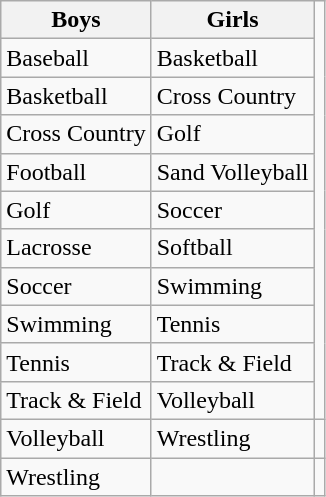<table class="wikitable">
<tr>
<th>Boys</th>
<th>Girls</th>
</tr>
<tr>
<td>Baseball</td>
<td>Basketball</td>
</tr>
<tr>
<td>Basketball</td>
<td>Cross Country</td>
</tr>
<tr>
<td>Cross Country</td>
<td>Golf</td>
</tr>
<tr>
<td>Football</td>
<td>Sand Volleyball</td>
</tr>
<tr>
<td>Golf</td>
<td>Soccer</td>
</tr>
<tr>
<td>Lacrosse</td>
<td>Softball</td>
</tr>
<tr>
<td>Soccer</td>
<td>Swimming</td>
</tr>
<tr>
<td>Swimming</td>
<td>Tennis</td>
</tr>
<tr>
<td>Tennis</td>
<td>Track & Field</td>
</tr>
<tr>
<td>Track & Field</td>
<td>Volleyball</td>
</tr>
<tr>
<td>Volleyball</td>
<td>Wrestling</td>
<td></td>
</tr>
<tr Rcket ball>
<td>Wrestling</td>
<td></td>
</tr>
</table>
